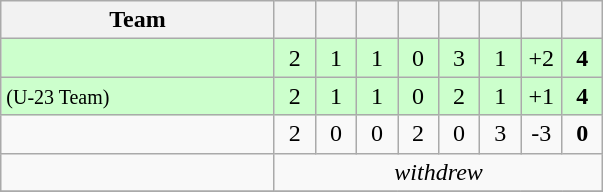<table class="wikitable" style="text-align:center">
<tr>
<th width="175">Team</th>
<th width="20"></th>
<th width="20"></th>
<th width="20"></th>
<th width="20"></th>
<th width="20"></th>
<th width="20"></th>
<th width="20"></th>
<th width="20"></th>
</tr>
<tr bgcolor=ccffcc>
<td align=left></td>
<td>2</td>
<td>1</td>
<td>1</td>
<td>0</td>
<td>3</td>
<td>1</td>
<td>+2</td>
<td><strong>4</strong></td>
</tr>
<tr bgcolor=ccffcc>
<td align=left> <small> (U-23 Team) </small></td>
<td>2</td>
<td>1</td>
<td>1</td>
<td>0</td>
<td>2</td>
<td>1</td>
<td>+1</td>
<td><strong>4</strong></td>
</tr>
<tr>
<td align=left></td>
<td>2</td>
<td>0</td>
<td>0</td>
<td>2</td>
<td>0</td>
<td>3</td>
<td>-3</td>
<td><strong>0</strong></td>
</tr>
<tr>
<td align=left></td>
<td colspan="8"><em>withdrew</em></td>
</tr>
<tr>
</tr>
</table>
